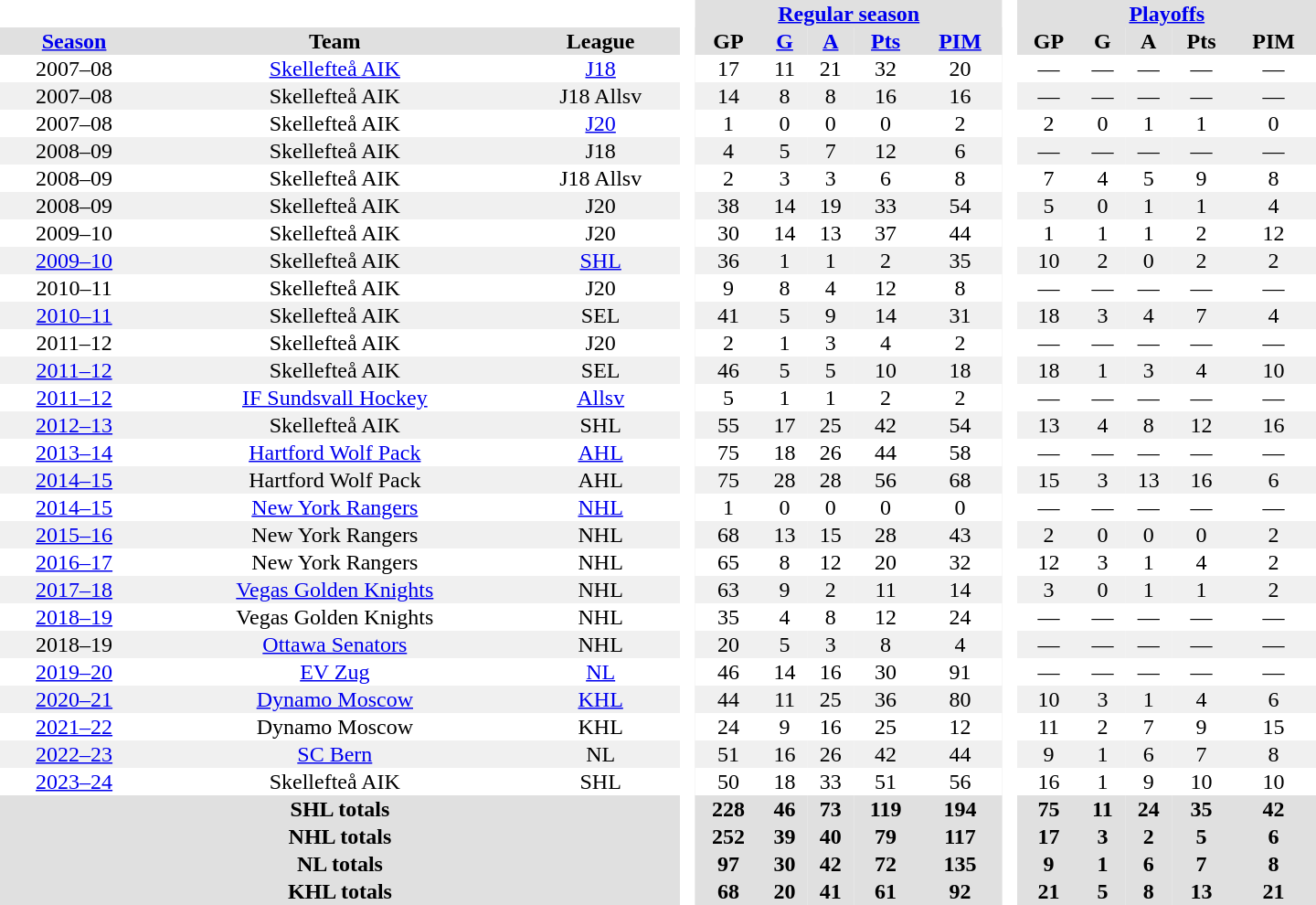<table border="0" cellpadding="1" cellspacing="0" style="text-align:center; width:60em">
<tr bgcolor="#e0e0e0">
<th colspan="3" bgcolor="#ffffff"> </th>
<th rowspan="99" bgcolor="#ffffff"> </th>
<th colspan="5"><a href='#'>Regular season</a></th>
<th rowspan="99" bgcolor="#ffffff"> </th>
<th colspan="5"><a href='#'>Playoffs</a></th>
</tr>
<tr bgcolor="#e0e0e0">
<th><a href='#'>Season</a></th>
<th>Team</th>
<th>League</th>
<th>GP</th>
<th><a href='#'>G</a></th>
<th><a href='#'>A</a></th>
<th><a href='#'>Pts</a></th>
<th><a href='#'>PIM</a></th>
<th>GP</th>
<th>G</th>
<th>A</th>
<th>Pts</th>
<th>PIM</th>
</tr>
<tr>
<td>2007–08</td>
<td><a href='#'>Skellefteå AIK</a></td>
<td><a href='#'>J18</a></td>
<td>17</td>
<td>11</td>
<td>21</td>
<td>32</td>
<td>20</td>
<td>—</td>
<td>—</td>
<td>—</td>
<td>—</td>
<td>—</td>
</tr>
<tr bgcolor="#f0f0f0">
<td>2007–08</td>
<td>Skellefteå AIK</td>
<td>J18 Allsv</td>
<td>14</td>
<td>8</td>
<td>8</td>
<td>16</td>
<td>16</td>
<td>—</td>
<td>—</td>
<td>—</td>
<td>—</td>
<td>—</td>
</tr>
<tr>
<td>2007–08</td>
<td>Skellefteå AIK</td>
<td><a href='#'>J20</a></td>
<td>1</td>
<td>0</td>
<td>0</td>
<td>0</td>
<td>2</td>
<td>2</td>
<td>0</td>
<td>1</td>
<td>1</td>
<td>0</td>
</tr>
<tr bgcolor="#f0f0f0">
<td>2008–09</td>
<td>Skellefteå AIK</td>
<td>J18</td>
<td>4</td>
<td>5</td>
<td>7</td>
<td>12</td>
<td>6</td>
<td>—</td>
<td>—</td>
<td>—</td>
<td>—</td>
<td>—</td>
</tr>
<tr>
<td>2008–09</td>
<td>Skellefteå AIK</td>
<td>J18 Allsv</td>
<td>2</td>
<td>3</td>
<td>3</td>
<td>6</td>
<td>8</td>
<td>7</td>
<td>4</td>
<td>5</td>
<td>9</td>
<td>8</td>
</tr>
<tr bgcolor="#f0f0f0">
<td>2008–09</td>
<td>Skellefteå AIK</td>
<td>J20</td>
<td>38</td>
<td>14</td>
<td>19</td>
<td>33</td>
<td>54</td>
<td>5</td>
<td>0</td>
<td>1</td>
<td>1</td>
<td>4</td>
</tr>
<tr>
<td>2009–10</td>
<td>Skellefteå AIK</td>
<td>J20</td>
<td>30</td>
<td>14</td>
<td>13</td>
<td>37</td>
<td>44</td>
<td>1</td>
<td>1</td>
<td>1</td>
<td>2</td>
<td>12</td>
</tr>
<tr bgcolor="#f0f0f0">
<td><a href='#'>2009–10</a></td>
<td>Skellefteå AIK</td>
<td><a href='#'>SHL</a></td>
<td>36</td>
<td>1</td>
<td>1</td>
<td>2</td>
<td>35</td>
<td>10</td>
<td>2</td>
<td>0</td>
<td>2</td>
<td>2</td>
</tr>
<tr>
<td>2010–11</td>
<td>Skellefteå AIK</td>
<td>J20</td>
<td>9</td>
<td>8</td>
<td>4</td>
<td>12</td>
<td>8</td>
<td>—</td>
<td>—</td>
<td>—</td>
<td>—</td>
<td>—</td>
</tr>
<tr bgcolor="#f0f0f0">
<td><a href='#'>2010–11</a></td>
<td>Skellefteå AIK</td>
<td>SEL</td>
<td>41</td>
<td>5</td>
<td>9</td>
<td>14</td>
<td>31</td>
<td>18</td>
<td>3</td>
<td>4</td>
<td>7</td>
<td>4</td>
</tr>
<tr>
<td>2011–12</td>
<td>Skellefteå AIK</td>
<td>J20</td>
<td>2</td>
<td>1</td>
<td>3</td>
<td>4</td>
<td>2</td>
<td>—</td>
<td>—</td>
<td>—</td>
<td>—</td>
<td>—</td>
</tr>
<tr bgcolor="#f0f0f0">
<td><a href='#'>2011–12</a></td>
<td>Skellefteå AIK</td>
<td>SEL</td>
<td>46</td>
<td>5</td>
<td>5</td>
<td>10</td>
<td>18</td>
<td>18</td>
<td>1</td>
<td>3</td>
<td>4</td>
<td>10</td>
</tr>
<tr>
<td><a href='#'>2011–12</a></td>
<td><a href='#'>IF Sundsvall Hockey</a></td>
<td><a href='#'>Allsv</a></td>
<td>5</td>
<td>1</td>
<td>1</td>
<td>2</td>
<td>2</td>
<td>—</td>
<td>—</td>
<td>—</td>
<td>—</td>
<td>—</td>
</tr>
<tr bgcolor="#f0f0f0">
<td><a href='#'>2012–13</a></td>
<td>Skellefteå AIK</td>
<td>SHL</td>
<td>55</td>
<td>17</td>
<td>25</td>
<td>42</td>
<td>54</td>
<td>13</td>
<td>4</td>
<td>8</td>
<td>12</td>
<td>16</td>
</tr>
<tr>
<td><a href='#'>2013–14</a></td>
<td><a href='#'>Hartford Wolf Pack</a></td>
<td><a href='#'>AHL</a></td>
<td>75</td>
<td>18</td>
<td>26</td>
<td>44</td>
<td>58</td>
<td>—</td>
<td>—</td>
<td>—</td>
<td>—</td>
<td>—</td>
</tr>
<tr bgcolor="#f0f0f0">
<td><a href='#'>2014–15</a></td>
<td>Hartford Wolf Pack</td>
<td>AHL</td>
<td>75</td>
<td>28</td>
<td>28</td>
<td>56</td>
<td>68</td>
<td>15</td>
<td>3</td>
<td>13</td>
<td>16</td>
<td>6</td>
</tr>
<tr>
<td><a href='#'>2014–15</a></td>
<td><a href='#'>New York Rangers</a></td>
<td><a href='#'>NHL</a></td>
<td>1</td>
<td>0</td>
<td>0</td>
<td>0</td>
<td>0</td>
<td>—</td>
<td>—</td>
<td>—</td>
<td>—</td>
<td>—</td>
</tr>
<tr bgcolor="#f0f0f0">
<td><a href='#'>2015–16</a></td>
<td>New York Rangers</td>
<td>NHL</td>
<td>68</td>
<td>13</td>
<td>15</td>
<td>28</td>
<td>43</td>
<td>2</td>
<td>0</td>
<td>0</td>
<td>0</td>
<td>2</td>
</tr>
<tr>
<td><a href='#'>2016–17</a></td>
<td>New York Rangers</td>
<td>NHL</td>
<td>65</td>
<td>8</td>
<td>12</td>
<td>20</td>
<td>32</td>
<td>12</td>
<td>3</td>
<td>1</td>
<td>4</td>
<td>2</td>
</tr>
<tr bgcolor="#f0f0f0">
<td><a href='#'>2017–18</a></td>
<td><a href='#'>Vegas Golden Knights</a></td>
<td>NHL</td>
<td>63</td>
<td>9</td>
<td>2</td>
<td>11</td>
<td>14</td>
<td>3</td>
<td>0</td>
<td>1</td>
<td>1</td>
<td>2</td>
</tr>
<tr>
<td><a href='#'>2018–19</a></td>
<td>Vegas Golden Knights</td>
<td>NHL</td>
<td>35</td>
<td>4</td>
<td>8</td>
<td>12</td>
<td>24</td>
<td>—</td>
<td>—</td>
<td>—</td>
<td>—</td>
<td>—</td>
</tr>
<tr bgcolor="#f0f0f0">
<td>2018–19</td>
<td><a href='#'>Ottawa Senators</a></td>
<td>NHL</td>
<td>20</td>
<td>5</td>
<td>3</td>
<td>8</td>
<td>4</td>
<td>—</td>
<td>—</td>
<td>—</td>
<td>—</td>
<td>—</td>
</tr>
<tr>
<td><a href='#'>2019–20</a></td>
<td><a href='#'>EV Zug</a></td>
<td><a href='#'>NL</a></td>
<td>46</td>
<td>14</td>
<td>16</td>
<td>30</td>
<td>91</td>
<td>—</td>
<td>—</td>
<td>—</td>
<td>—</td>
<td>—</td>
</tr>
<tr bgcolor="#f0f0f0">
<td><a href='#'>2020–21</a></td>
<td><a href='#'>Dynamo Moscow</a></td>
<td><a href='#'>KHL</a></td>
<td>44</td>
<td>11</td>
<td>25</td>
<td>36</td>
<td>80</td>
<td>10</td>
<td>3</td>
<td>1</td>
<td>4</td>
<td>6</td>
</tr>
<tr>
<td><a href='#'>2021–22</a></td>
<td>Dynamo Moscow</td>
<td>KHL</td>
<td>24</td>
<td>9</td>
<td>16</td>
<td>25</td>
<td>12</td>
<td>11</td>
<td>2</td>
<td>7</td>
<td>9</td>
<td>15</td>
</tr>
<tr bgcolor="#f0f0f0">
<td><a href='#'>2022–23</a></td>
<td><a href='#'>SC Bern</a></td>
<td>NL</td>
<td>51</td>
<td>16</td>
<td>26</td>
<td>42</td>
<td>44</td>
<td>9</td>
<td>1</td>
<td>6</td>
<td>7</td>
<td>8</td>
</tr>
<tr>
<td><a href='#'>2023–24</a></td>
<td>Skellefteå AIK</td>
<td>SHL</td>
<td>50</td>
<td>18</td>
<td>33</td>
<td>51</td>
<td>56</td>
<td>16</td>
<td>1</td>
<td>9</td>
<td>10</td>
<td>10</td>
</tr>
<tr bgcolor="#e0e0e0">
<th colspan="3">SHL totals</th>
<th>228</th>
<th>46</th>
<th>73</th>
<th>119</th>
<th>194</th>
<th>75</th>
<th>11</th>
<th>24</th>
<th>35</th>
<th>42</th>
</tr>
<tr bgcolor="#e0e0e0">
<th colspan="3">NHL totals</th>
<th>252</th>
<th>39</th>
<th>40</th>
<th>79</th>
<th>117</th>
<th>17</th>
<th>3</th>
<th>2</th>
<th>5</th>
<th>6</th>
</tr>
<tr bgcolor="#e0e0e0">
<th colspan="3">NL totals</th>
<th>97</th>
<th>30</th>
<th>42</th>
<th>72</th>
<th>135</th>
<th>9</th>
<th>1</th>
<th>6</th>
<th>7</th>
<th>8</th>
</tr>
<tr bgcolor="#e0e0e0">
<th colspan="3">KHL totals</th>
<th>68</th>
<th>20</th>
<th>41</th>
<th>61</th>
<th>92</th>
<th>21</th>
<th>5</th>
<th>8</th>
<th>13</th>
<th>21</th>
</tr>
</table>
